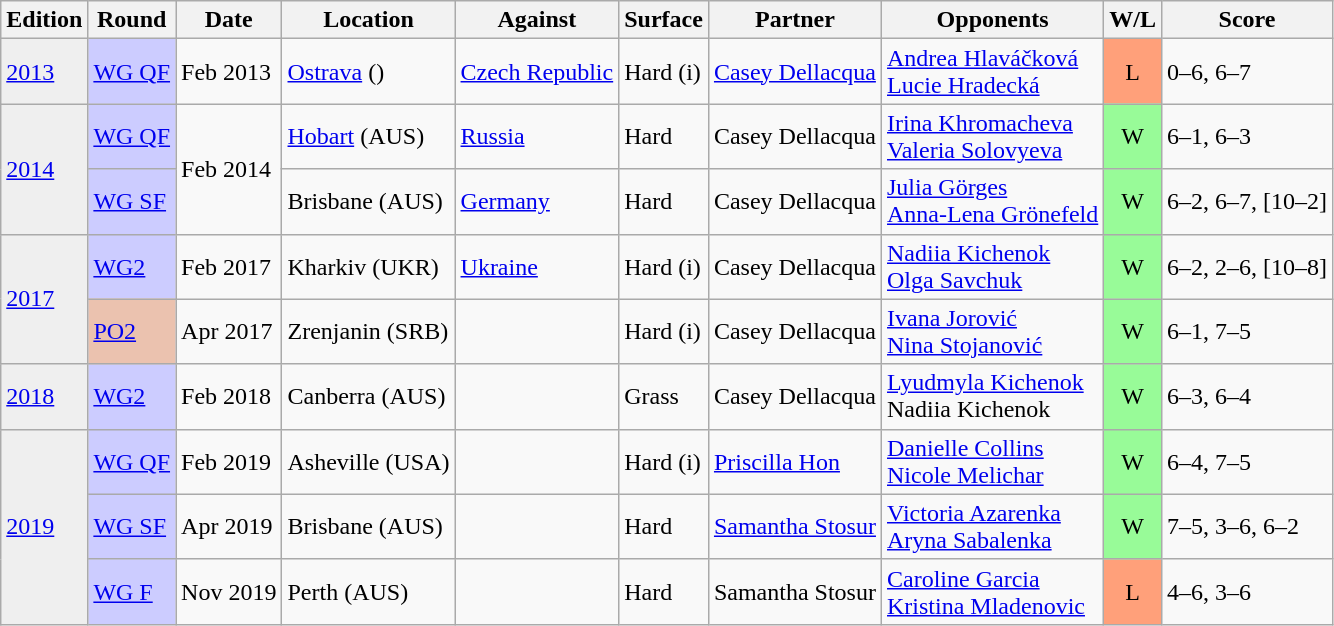<table class=wikitable>
<tr>
<th>Edition</th>
<th>Round</th>
<th>Date</th>
<th>Location</th>
<th>Against</th>
<th>Surface</th>
<th>Partner</th>
<th>Opponents</th>
<th>W/L</th>
<th>Score</th>
</tr>
<tr>
<td bgcolor=#EFEFEF><a href='#'>2013</a></td>
<td style="background:#ccccff;"><a href='#'>WG QF</a></td>
<td>Feb 2013</td>
<td><a href='#'>Ostrava</a> ()</td>
<td> <a href='#'>Czech Republic</a></td>
<td>Hard (i)</td>
<td><a href='#'>Casey Dellacqua</a></td>
<td><a href='#'>Andrea Hlaváčková</a> <br>  <a href='#'>Lucie Hradecká</a></td>
<td style="text-align:center; background:#ffa07a;">L</td>
<td>0–6, 6–7</td>
</tr>
<tr>
<td rowspan="2" bgcolor=#EFEFEF><a href='#'>2014</a></td>
<td style="background:#ccccff;"><a href='#'>WG QF</a></td>
<td rowspan="2">Feb 2014</td>
<td><a href='#'>Hobart</a> (AUS)</td>
<td> <a href='#'>Russia</a></td>
<td>Hard</td>
<td>Casey Dellacqua</td>
<td><a href='#'>Irina Khromacheva</a> <br>  <a href='#'>Valeria Solovyeva</a></td>
<td style="text-align:center; background:#98fb98;">W</td>
<td>6–1, 6–3</td>
</tr>
<tr>
<td style="background:#ccccff;"><a href='#'>WG SF</a></td>
<td>Brisbane (AUS)</td>
<td> <a href='#'>Germany</a></td>
<td>Hard</td>
<td>Casey Dellacqua</td>
<td><a href='#'>Julia Görges</a> <br>  <a href='#'>Anna-Lena Grönefeld</a></td>
<td style="text-align:center; background:#98fb98;">W</td>
<td>6–2, 6–7, [10–2]</td>
</tr>
<tr>
<td rowspan=2 bgcolor=#EFEFEF><a href='#'>2017</a></td>
<td style="background:#ccccff;"><a href='#'>WG2</a></td>
<td>Feb 2017</td>
<td>Kharkiv (UKR)</td>
<td> <a href='#'>Ukraine</a></td>
<td>Hard (i)</td>
<td>Casey Dellacqua</td>
<td><a href='#'>Nadiia Kichenok</a> <br>  <a href='#'>Olga Savchuk</a></td>
<td style="text-align:center; background:#98fb98;">W</td>
<td>6–2, 2–6, [10–8]</td>
</tr>
<tr>
<td style="background:#ebc2af;"><a href='#'>PO2</a></td>
<td>Apr 2017</td>
<td>Zrenjanin (SRB)</td>
<td></td>
<td>Hard (i)</td>
<td>Casey Dellacqua</td>
<td><a href='#'>Ivana Jorović</a> <br>  <a href='#'>Nina Stojanović</a></td>
<td style="text-align:center; background:#98fb98;">W</td>
<td>6–1, 7–5</td>
</tr>
<tr>
<td bgcolor=#EFEFEF><a href='#'>2018</a></td>
<td style="background:#ccccff;"><a href='#'>WG2</a></td>
<td>Feb 2018</td>
<td>Canberra (AUS)</td>
<td></td>
<td>Grass</td>
<td>Casey Dellacqua</td>
<td><a href='#'>Lyudmyla Kichenok</a><br> Nadiia Kichenok</td>
<td style="text-align:center; background:#98fb98;">W</td>
<td>6–3, 6–4</td>
</tr>
<tr>
<td rowspan=3 bgcolor=#EFEFEF><a href='#'>2019</a></td>
<td style="background:#ccccff;"><a href='#'>WG QF</a></td>
<td>Feb 2019</td>
<td>Asheville (USA)</td>
<td></td>
<td>Hard (i)</td>
<td><a href='#'>Priscilla Hon</a></td>
<td><a href='#'>Danielle Collins</a> <br>  <a href='#'>Nicole Melichar</a></td>
<td style="text-align:center; background:#98fb98;">W</td>
<td>6–4, 7–5</td>
</tr>
<tr>
<td style="background:#ccccff;"><a href='#'>WG SF</a></td>
<td>Apr 2019</td>
<td>Brisbane (AUS)</td>
<td></td>
<td>Hard</td>
<td><a href='#'>Samantha Stosur</a></td>
<td><a href='#'>Victoria Azarenka</a> <br>  <a href='#'>Aryna Sabalenka</a></td>
<td style="text-align:center; background:#98fb98;">W</td>
<td>7–5, 3–6, 6–2</td>
</tr>
<tr>
<td style="background:#ccccff;"><a href='#'>WG F</a></td>
<td>Nov 2019</td>
<td>Perth (AUS)</td>
<td></td>
<td>Hard</td>
<td>Samantha Stosur</td>
<td><a href='#'>Caroline Garcia</a> <br>  <a href='#'>Kristina Mladenovic</a></td>
<td style="text-align:center; background:#ffa07a;">L</td>
<td>4–6, 3–6</td>
</tr>
</table>
